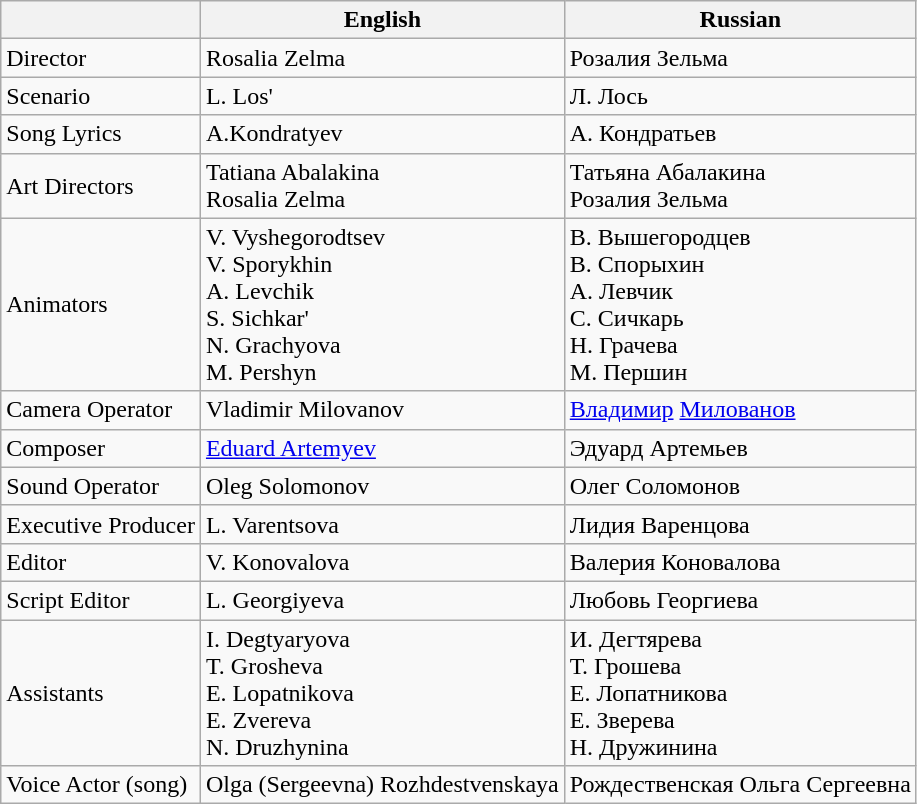<table class="wikitable">
<tr>
<th></th>
<th>English</th>
<th>Russian</th>
</tr>
<tr>
<td>Director</td>
<td>Rosalia Zelma</td>
<td>Розалия Зельма</td>
</tr>
<tr>
<td>Scenario</td>
<td>L. Los'</td>
<td>Л. Лось</td>
</tr>
<tr>
<td>Song Lyrics</td>
<td>A.Kondratyev</td>
<td>А. Кондратьев</td>
</tr>
<tr>
<td>Art Directors</td>
<td>Tatiana Abalakina<br>Rosalia Zelma</td>
<td>Татьяна Абалакина<br>Розалия Зельма</td>
</tr>
<tr>
<td>Animators</td>
<td>V. Vyshegorodtsev<br>V. Sporykhin<br>A. Levchik<br>S. Sichkar'<br>N. Grachyova<br>M. Pershyn</td>
<td>В. Вышегородцев<br>В. Спорыхин<br>А. Левчик<br>С. Сичкарь<br>Н. Грачева<br>М. Першин</td>
</tr>
<tr>
<td>Camera Operator</td>
<td>Vladimir Milovanov</td>
<td><a href='#'>Владимир</a> <a href='#'>Милованов</a></td>
</tr>
<tr>
<td>Composer</td>
<td><a href='#'>Eduard Artemyev</a></td>
<td>Эдуард Артемьев</td>
</tr>
<tr>
<td>Sound Operator</td>
<td>Oleg Solomonov</td>
<td>Олег Соломонов</td>
</tr>
<tr>
<td>Executive Producer</td>
<td>L. Varentsova</td>
<td>Лидия Варенцова</td>
</tr>
<tr>
<td>Editor</td>
<td>V. Konovalova</td>
<td>Валерия Коновалова</td>
</tr>
<tr>
<td>Script Editor</td>
<td>L. Georgiyeva</td>
<td>Любовь Георгиева</td>
</tr>
<tr>
<td>Assistants</td>
<td>I. Degtyaryova<br>T. Grosheva<br>E. Lopatnikova<br>E. Zvereva<br>N. Druzhynina</td>
<td>И. Дегтярева<br>Т. Грошева<br>Е. Лопатникова<br>Е. Зверева<br>Н. Дружинина</td>
</tr>
<tr>
<td>Voice Actor (song)</td>
<td>Olga (Sergeevna) Rozhdestvenskaya</td>
<td>Рождественская Ольга Сергеевна</td>
</tr>
</table>
